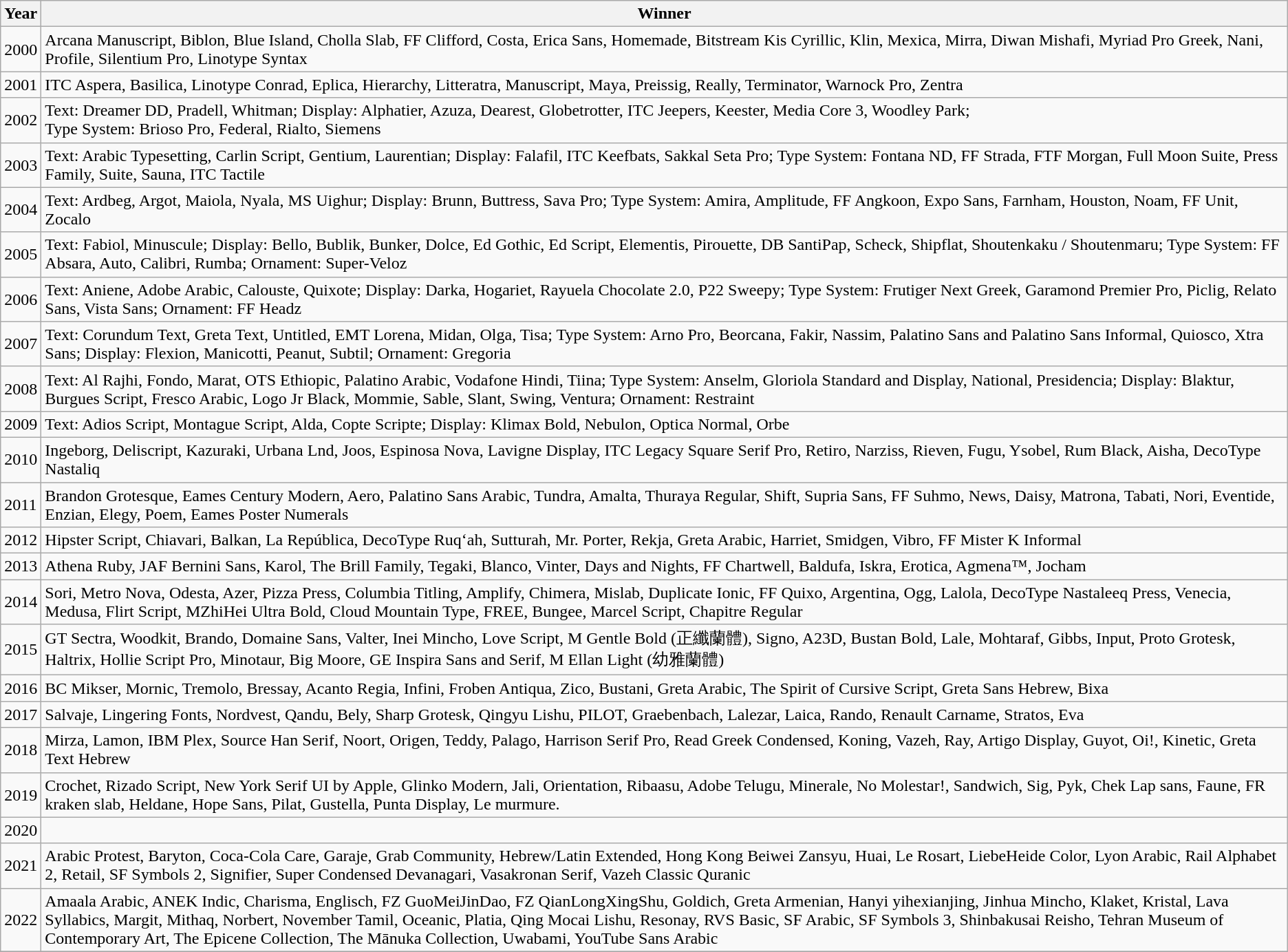<table class="wikitable sortable" border="1">
<tr>
<th scope="col">Year</th>
<th scope="col">Winner</th>
</tr>
<tr>
<td>2000</td>
<td>Arcana Manuscript, Biblon, Blue Island, Cholla Slab, FF Clifford, Costa, Erica Sans, Homemade, Bitstream Kis Cyrillic, Klin, Mexica, Mirra, Diwan Mishafi, Myriad Pro Greek, Nani, Profile, Silentium Pro, Linotype Syntax</td>
</tr>
<tr>
<td>2001</td>
<td>ITC Aspera, Basilica, Linotype Conrad, Eplica, Hierarchy, Litteratra, Manuscript, Maya, Preissig, Really, Terminator, Warnock Pro, Zentra</td>
</tr>
<tr>
<td>2002</td>
<td>Text: Dreamer DD, Pradell, Whitman; Display: Alphatier, Azuza, Dearest, Globetrotter, ITC Jeepers, Keester, Media Core 3, Woodley Park;<br>Type System: Brioso Pro, Federal, Rialto, Siemens</td>
</tr>
<tr>
<td>2003</td>
<td>Text: Arabic Typesetting, Carlin Script, Gentium, Laurentian; Display: Falafil, ITC Keefbats, Sakkal Seta Pro; Type System: Fontana ND, FF Strada, FTF Morgan, Full Moon Suite, Press Family, Suite, Sauna, ITC Tactile</td>
</tr>
<tr>
<td>2004</td>
<td>Text: Ardbeg, Argot, Maiola, Nyala, MS Uighur; Display: Brunn, Buttress, Sava Pro; Type System: Amira, Amplitude, FF Angkoon, Expo Sans, Farnham, Houston, Noam, FF Unit, Zocalo</td>
</tr>
<tr>
<td>2005</td>
<td>Text: Fabiol, Minuscule; Display: Bello, Bublik, Bunker, Dolce, Ed Gothic, Ed Script, Elementis, Pirouette, DB SantiPap, Scheck, Shipflat, Shoutenkaku / Shoutenmaru; Type System: FF Absara, Auto, Calibri, Rumba; Ornament: Super-Veloz</td>
</tr>
<tr>
<td>2006</td>
<td>Text: Aniene, Adobe Arabic, Calouste, Quixote; Display: Darka, Hogariet, Rayuela Chocolate 2.0, P22 Sweepy; Type System: Frutiger Next Greek, Garamond Premier Pro, Piclig, Relato Sans, Vista Sans; Ornament: FF Headz</td>
</tr>
<tr>
<td>2007</td>
<td>Text: Corundum Text, Greta Text, Untitled, EMT Lorena, Midan, Olga, Tisa; Type System: Arno Pro, Beorcana, Fakir, Nassim, Palatino Sans and Palatino Sans Informal, Quiosco, Xtra Sans; Display: Flexion, Manicotti, Peanut, Subtil; Ornament: Gregoria</td>
</tr>
<tr>
<td>2008</td>
<td>Text: Al Rajhi, Fondo, Marat, OTS Ethiopic, Palatino Arabic, Vodafone Hindi, Tiina; Type System: Anselm, Gloriola Standard and Display, National, Presidencia; Display: Blaktur, Burgues Script, Fresco Arabic, Logo Jr Black, Mommie, Sable, Slant, Swing, Ventura; Ornament: Restraint</td>
</tr>
<tr>
<td>2009</td>
<td>Text: Adios Script, Montague Script, Alda, Copte Scripte; Display: Klimax Bold, Nebulon, Optica Normal, Orbe</td>
</tr>
<tr>
<td>2010</td>
<td>Ingeborg, Deliscript, Kazuraki, Urbana Lnd, Joos, Espinosa Nova, Lavigne Display, ITC Legacy Square Serif Pro, Retiro, Narziss, Rieven, Fugu, Ysobel, Rum Black, Aisha, DecoType Nastaliq</td>
</tr>
<tr>
<td>2011</td>
<td>Brandon Grotesque, Eames Century Modern, Aero, Palatino Sans Arabic, Tundra, Amalta, Thuraya Regular, Shift, Supria Sans, FF Suhmo, News, Daisy, Matrona, Tabati, Nori, Eventide, Enzian, Elegy, Poem, Eames Poster Numerals</td>
</tr>
<tr>
<td>2012</td>
<td>Hipster Script, Chiavari, Balkan, La República, DecoType Ruq‘ah, Sutturah, Mr. Porter, Rekja, Greta Arabic, Harriet, Smidgen, Vibro, FF Mister K Informal</td>
</tr>
<tr>
<td>2013</td>
<td>Athena Ruby, JAF Bernini Sans, Karol, The Brill Family, Tegaki, Blanco, Vinter, Days and Nights, FF Chartwell, Baldufa, Iskra, Erotica, Agmena™, Jocham</td>
</tr>
<tr>
<td>2014</td>
<td>Sori, Metro Nova, Odesta, Azer, Pizza Press, Columbia Titling, Amplify, Chimera, Mislab, Duplicate Ionic, FF Quixo, Argentina, Ogg, Lalola, DecoType Nastaleeq Press, Venecia, Medusa, Flirt Script, MZhiHei Ultra Bold, Cloud Mountain Type, FREE, Bungee, Marcel Script, Chapitre Regular</td>
</tr>
<tr>
<td>2015</td>
<td>GT Sectra, Woodkit, Brando, Domaine Sans, Valter, Inei Mincho, Love Script, M Gentle Bold (正纖蘭體), Signo, A23D, Bustan Bold, Lale, Mohtaraf, Gibbs, Input, Proto Grotesk, Haltrix, Hollie Script Pro, Minotaur, Big Moore, GE Inspira Sans and Serif, M Ellan Light (幼雅蘭體)</td>
</tr>
<tr>
<td>2016</td>
<td>BC Mikser, Mornic, Tremolo, Bressay, Acanto Regia, Infini, Froben Antiqua, Zico, Bustani, Greta Arabic, The Spirit of Cursive Script, Greta Sans Hebrew, Bixa</td>
</tr>
<tr>
<td>2017</td>
<td>Salvaje, Lingering Fonts, Nordvest, Qandu, Bely, Sharp Grotesk, Qingyu Lishu, PILOT, Graebenbach, Lalezar, Laica, Rando, Renault Carname, Stratos, Eva</td>
</tr>
<tr>
<td>2018</td>
<td>Mirza, Lamon, IBM Plex, Source Han Serif, Noort, Origen, Teddy, Palago, Harrison Serif Pro, Read Greek Condensed, Koning, Vazeh, Ray, Artigo Display, Guyot, Oi!, Kinetic, Greta Text Hebrew</td>
</tr>
<tr>
<td>2019</td>
<td>Crochet, Rizado Script, New York Serif UI by Apple, Glinko Modern, Jali, Orientation, Ribaasu, Adobe Telugu, Minerale, No Molestar!, Sandwich, Sig, Pyk, Chek Lap sans, Faune, FR kraken slab, Heldane, Hope Sans, Pilat, Gustella, Punta Display, Le murmure.</td>
</tr>
<tr>
<td>2020</td>
<td></td>
</tr>
<tr>
<td>2021</td>
<td>Arabic Protest, Baryton, Coca-Cola Care, Garaje, Grab Community, Hebrew/Latin Extended, Hong Kong Beiwei Zansyu, Huai, Le Rosart, LiebeHeide Color, Lyon Arabic, Rail Alphabet 2, Retail, SF Symbols 2, Signifier, Super Condensed Devanagari, Vasakronan Serif, Vazeh Classic Quranic</td>
</tr>
<tr>
<td>2022</td>
<td>Amaala Arabic, ANEK Indic, Charisma, Englisch, FZ GuoMeiJinDao, FZ QianLongXingShu, Goldich, Greta Armenian, Hanyi yihexianjing, Jinhua Mincho, Klaket, Kristal, Lava Syllabics, Margit, Mithaq, Norbert, November Tamil, Oceanic, Platia, Qing Mocai Lishu, Resonay, RVS Basic, SF Arabic, SF Symbols 3, Shinbakusai Reisho, Tehran Museum of Contemporary Art, The Epicene Collection, The Mānuka Collection, Uwabami, YouTube Sans Arabic</td>
</tr>
<tr>
</tr>
</table>
